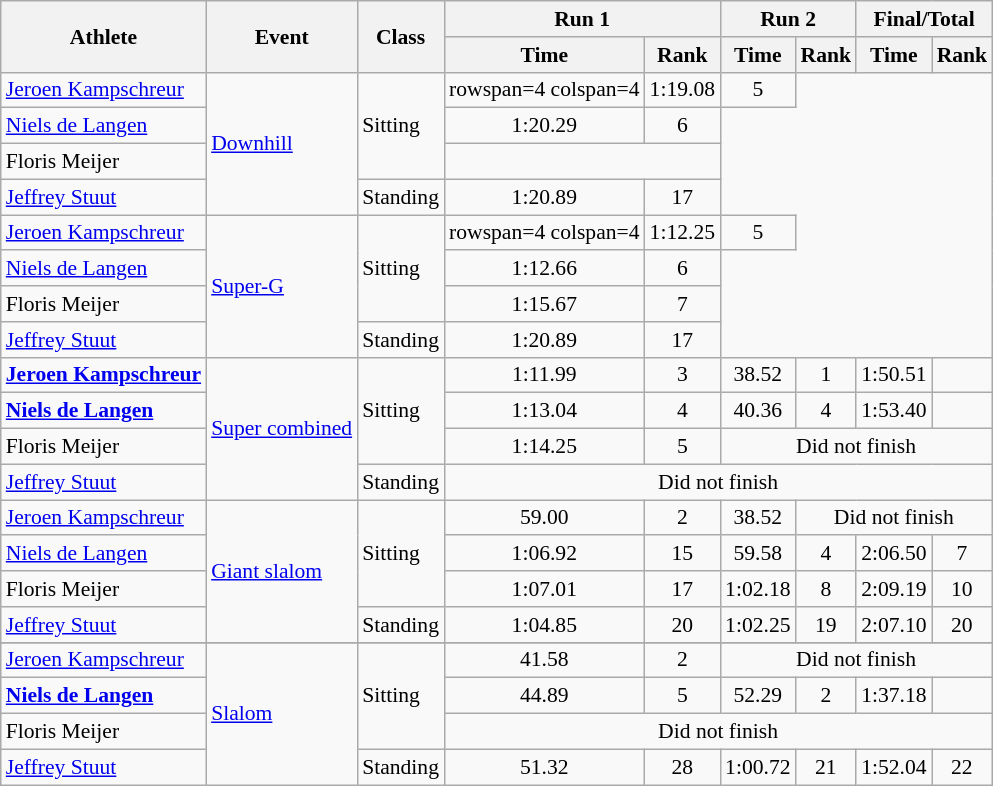<table class="wikitable" style="font-size:90%">
<tr>
<th rowspan="2">Athlete</th>
<th rowspan="2">Event</th>
<th rowspan="2">Class</th>
<th colspan="2">Run 1</th>
<th colspan="2">Run 2</th>
<th colspan="2">Final/Total</th>
</tr>
<tr>
<th>Time</th>
<th>Rank</th>
<th>Time</th>
<th>Rank</th>
<th>Time</th>
<th>Rank</th>
</tr>
<tr align=center>
<td align=left><a href='#'>Jeroen Kampschreur</a></td>
<td align=left rowspan=4><a href='#'>Downhill</a></td>
<td align=left rowspan=3>Sitting</td>
<td>rowspan=4 colspan=4 </td>
<td>1:19.08</td>
<td>5</td>
</tr>
<tr align=center>
<td align=left><a href='#'>Niels de Langen</a></td>
<td>1:20.29</td>
<td>6</td>
</tr>
<tr align=center>
<td align=left>Floris Meijer</td>
<td colspan=2></td>
</tr>
<tr align=center>
<td align=left><a href='#'>Jeffrey Stuut</a></td>
<td align=left>Standing</td>
<td>1:20.89</td>
<td>17</td>
</tr>
<tr align=center>
<td align=left><a href='#'>Jeroen Kampschreur</a></td>
<td align=left rowspan=4><a href='#'>Super-G</a></td>
<td align=left rowspan=3>Sitting</td>
<td>rowspan=4 colspan=4 </td>
<td>1:12.25</td>
<td>5</td>
</tr>
<tr align=center>
<td align=left><a href='#'>Niels de Langen</a></td>
<td>1:12.66</td>
<td>6</td>
</tr>
<tr align=center>
<td align=left>Floris Meijer</td>
<td>1:15.67</td>
<td>7</td>
</tr>
<tr align=center>
<td align=left><a href='#'>Jeffrey Stuut</a></td>
<td align=left>Standing</td>
<td>1:20.89</td>
<td>17</td>
</tr>
<tr align=center>
<td align=left><strong><a href='#'>Jeroen Kampschreur</a></strong></td>
<td align=left rowspan=4><a href='#'>Super combined</a></td>
<td align=left rowspan=3>Sitting</td>
<td>1:11.99</td>
<td>3</td>
<td>38.52</td>
<td>1</td>
<td>1:50.51</td>
<td></td>
</tr>
<tr align=center>
<td align=left><strong><a href='#'>Niels de Langen</a></strong></td>
<td>1:13.04</td>
<td>4</td>
<td>40.36</td>
<td>4</td>
<td>1:53.40</td>
<td></td>
</tr>
<tr align=center>
<td align=left>Floris Meijer</td>
<td>1:14.25</td>
<td>5</td>
<td colspan=6>Did not finish</td>
</tr>
<tr align=center>
<td align=left><a href='#'>Jeffrey Stuut</a></td>
<td align=left>Standing</td>
<td colspan=8>Did not finish</td>
</tr>
<tr align=center>
<td align=left><a href='#'>Jeroen Kampschreur</a></td>
<td align=left rowspan=4><a href='#'>Giant slalom</a></td>
<td align=left rowspan=3>Sitting</td>
<td>59.00</td>
<td>2</td>
<td>38.52</td>
<td colspan=6>Did not finish</td>
</tr>
<tr align=center>
<td align=left><a href='#'>Niels de Langen</a></td>
<td>1:06.92</td>
<td>15</td>
<td>59.58</td>
<td>4</td>
<td>2:06.50</td>
<td>7</td>
</tr>
<tr align=center>
<td align=left>Floris Meijer</td>
<td>1:07.01</td>
<td>17</td>
<td>1:02.18</td>
<td>8</td>
<td>2:09.19</td>
<td>10</td>
</tr>
<tr align=center>
<td align=left><a href='#'>Jeffrey Stuut</a></td>
<td align=left>Standing</td>
<td>1:04.85</td>
<td>20</td>
<td>1:02.25</td>
<td>19</td>
<td>2:07.10</td>
<td>20</td>
</tr>
<tr>
</tr>
<tr align=center>
<td align=left><a href='#'>Jeroen Kampschreur</a></td>
<td align=left rowspan=4><a href='#'>Slalom</a></td>
<td align=left rowspan=3>Sitting</td>
<td>41.58</td>
<td>2</td>
<td colspan=6>Did not finish</td>
</tr>
<tr align=center>
<td align=left><strong><a href='#'>Niels de Langen</a></strong></td>
<td>44.89</td>
<td>5</td>
<td>52.29</td>
<td>2</td>
<td>1:37.18</td>
<td></td>
</tr>
<tr align=center>
<td align=left>Floris Meijer</td>
<td colspan=8>Did not finish</td>
</tr>
<tr align=center>
<td align=left><a href='#'>Jeffrey Stuut</a></td>
<td align=left>Standing</td>
<td>51.32</td>
<td>28</td>
<td>1:00.72</td>
<td>21</td>
<td>1:52.04</td>
<td>22</td>
</tr>
</table>
